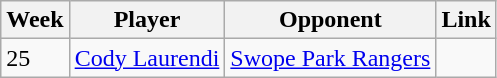<table class=wikitable>
<tr>
<th>Week</th>
<th>Player</th>
<th>Opponent</th>
<th>Link</th>
</tr>
<tr>
<td>25</td>
<td> <a href='#'>Cody Laurendi</a></td>
<td><a href='#'>Swope Park Rangers</a></td>
<td></td>
</tr>
</table>
